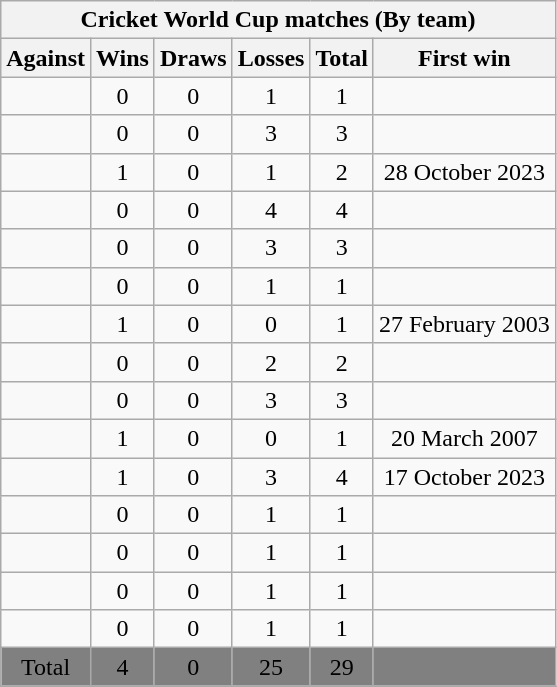<table class="wikitable" style="text-align: center;">
<tr>
<th colspan=6>Cricket World Cup matches (By team)</th>
</tr>
<tr>
<th>Against</th>
<th>Wins</th>
<th>Draws</th>
<th>Losses</th>
<th>Total</th>
<th>First win</th>
</tr>
<tr>
<td></td>
<td>0</td>
<td>0</td>
<td>1</td>
<td>1</td>
<td></td>
</tr>
<tr>
<td></td>
<td>0</td>
<td>0</td>
<td>3</td>
<td>3</td>
<td></td>
</tr>
<tr>
<td></td>
<td>1</td>
<td>0</td>
<td>1</td>
<td>2</td>
<td>28 October 2023</td>
</tr>
<tr>
<td></td>
<td>0</td>
<td>0</td>
<td>4</td>
<td>4</td>
<td></td>
</tr>
<tr>
<td></td>
<td>0</td>
<td>0</td>
<td>3</td>
<td>3</td>
<td></td>
</tr>
<tr>
<td></td>
<td>0</td>
<td>0</td>
<td>1</td>
<td>1</td>
<td></td>
</tr>
<tr>
<td></td>
<td>1</td>
<td>0</td>
<td>0</td>
<td>1</td>
<td>27 February 2003</td>
</tr>
<tr>
<td></td>
<td>0</td>
<td>0</td>
<td>2</td>
<td>2</td>
<td></td>
</tr>
<tr>
<td></td>
<td>0</td>
<td>0</td>
<td>3</td>
<td>3</td>
<td></td>
</tr>
<tr>
<td></td>
<td>1</td>
<td>0</td>
<td>0</td>
<td>1</td>
<td>20 March 2007</td>
</tr>
<tr>
<td></td>
<td>1</td>
<td>0</td>
<td>3</td>
<td>4</td>
<td>17 October 2023</td>
</tr>
<tr>
<td></td>
<td>0</td>
<td>0</td>
<td>1</td>
<td>1</td>
<td></td>
</tr>
<tr>
<td></td>
<td>0</td>
<td>0</td>
<td>1</td>
<td>1</td>
<td></td>
</tr>
<tr>
<td></td>
<td>0</td>
<td>0</td>
<td>1</td>
<td>1</td>
<td></td>
</tr>
<tr>
<td></td>
<td>0</td>
<td>0</td>
<td>1</td>
<td>1</td>
<td></td>
</tr>
<tr bgcolor=gray>
<td>Total</td>
<td>4</td>
<td>0</td>
<td>25</td>
<td>29</td>
<td></td>
</tr>
<tr>
</tr>
</table>
